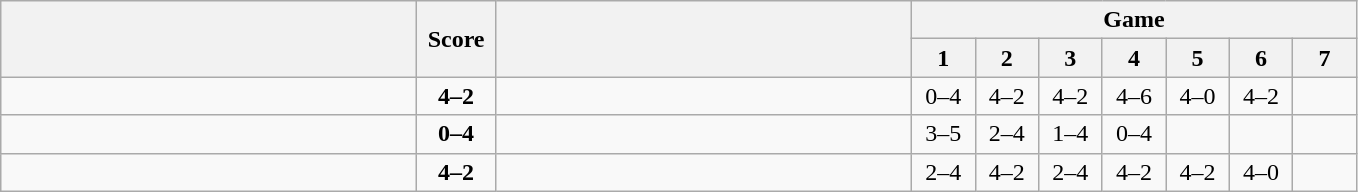<table class="wikitable" style="text-align: center;">
<tr>
<th rowspan=2 align="right" width="270"></th>
<th rowspan=2 width="45">Score</th>
<th rowspan=2 align="left" width="270"></th>
<th colspan=7>Game</th>
</tr>
<tr>
<th width="35">1</th>
<th width="35">2</th>
<th width="35">3</th>
<th width="35">4</th>
<th width="35">5</th>
<th width="35">6</th>
<th width="35">7</th>
</tr>
<tr>
<td align=left><strong></strong></td>
<td align=center><strong>4–2</strong></td>
<td align=left></td>
<td>0–4</td>
<td>4–2</td>
<td>4–2</td>
<td>4–6</td>
<td>4–0</td>
<td>4–2</td>
<td></td>
</tr>
<tr>
<td align=left></td>
<td align=center><strong>0–4</strong></td>
<td align=left><strong></strong></td>
<td>3–5</td>
<td>2–4</td>
<td>1–4</td>
<td>0–4</td>
<td></td>
<td></td>
<td></td>
</tr>
<tr>
<td align=left><strong></strong></td>
<td align=center><strong>4–2</strong></td>
<td align=left></td>
<td>2–4</td>
<td>4–2</td>
<td>2–4</td>
<td>4–2</td>
<td>4–2</td>
<td>4–0</td>
<td></td>
</tr>
</table>
